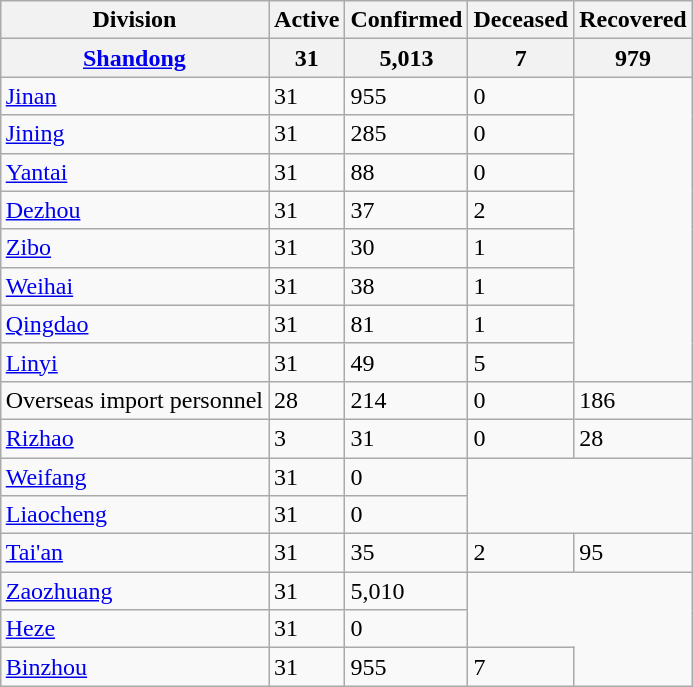<table class="wikitable sortable" align="right">
<tr>
<th>Division</th>
<th>Active</th>
<th>Confirmed</th>
<th>Deceased</th>
<th>Recovered</th>
</tr>
<tr>
<th><a href='#'>Shandong</a></th>
<th>31</th>
<th>5,013</th>
<th>7</th>
<th>979</th>
</tr>
<tr>
<td><a href='#'>Jinan</a></td>
<td>31</td>
<td>955</td>
<td>0</td>
</tr>
<tr>
<td><a href='#'>Jining</a></td>
<td>31</td>
<td>285</td>
<td>0</td>
</tr>
<tr>
<td><a href='#'>Yantai</a></td>
<td>31</td>
<td>88</td>
<td>0</td>
</tr>
<tr>
<td><a href='#'>Dezhou</a></td>
<td>31</td>
<td>37</td>
<td>2</td>
</tr>
<tr>
<td><a href='#'>Zibo</a></td>
<td>31</td>
<td>30</td>
<td>1</td>
</tr>
<tr>
<td><a href='#'>Weihai</a></td>
<td>31</td>
<td>38</td>
<td>1</td>
</tr>
<tr>
<td><a href='#'>Qingdao</a></td>
<td>31</td>
<td>81</td>
<td>1</td>
</tr>
<tr>
<td><a href='#'>Linyi</a></td>
<td>31</td>
<td>49</td>
<td>5</td>
</tr>
<tr>
<td>Overseas import personnel</td>
<td>28</td>
<td>214</td>
<td>0</td>
<td>186</td>
</tr>
<tr>
<td><a href='#'>Rizhao</a></td>
<td>3</td>
<td>31</td>
<td>0</td>
<td>28</td>
</tr>
<tr>
<td><a href='#'>Weifang</a></td>
<td>31</td>
<td>0</td>
</tr>
<tr>
<td><a href='#'>Liaocheng</a></td>
<td>31</td>
<td>0</td>
</tr>
<tr>
<td><a href='#'>Tai'an</a></td>
<td>31</td>
<td>35</td>
<td>2</td>
<td>95</td>
</tr>
<tr>
<td><a href='#'>Zaozhuang</a></td>
<td>31</td>
<td>5,010</td>
</tr>
<tr>
<td><a href='#'>Heze</a></td>
<td>31</td>
<td>0</td>
</tr>
<tr>
<td><a href='#'>Binzhou</a></td>
<td>31</td>
<td>955</td>
<td>7</td>
</tr>
</table>
